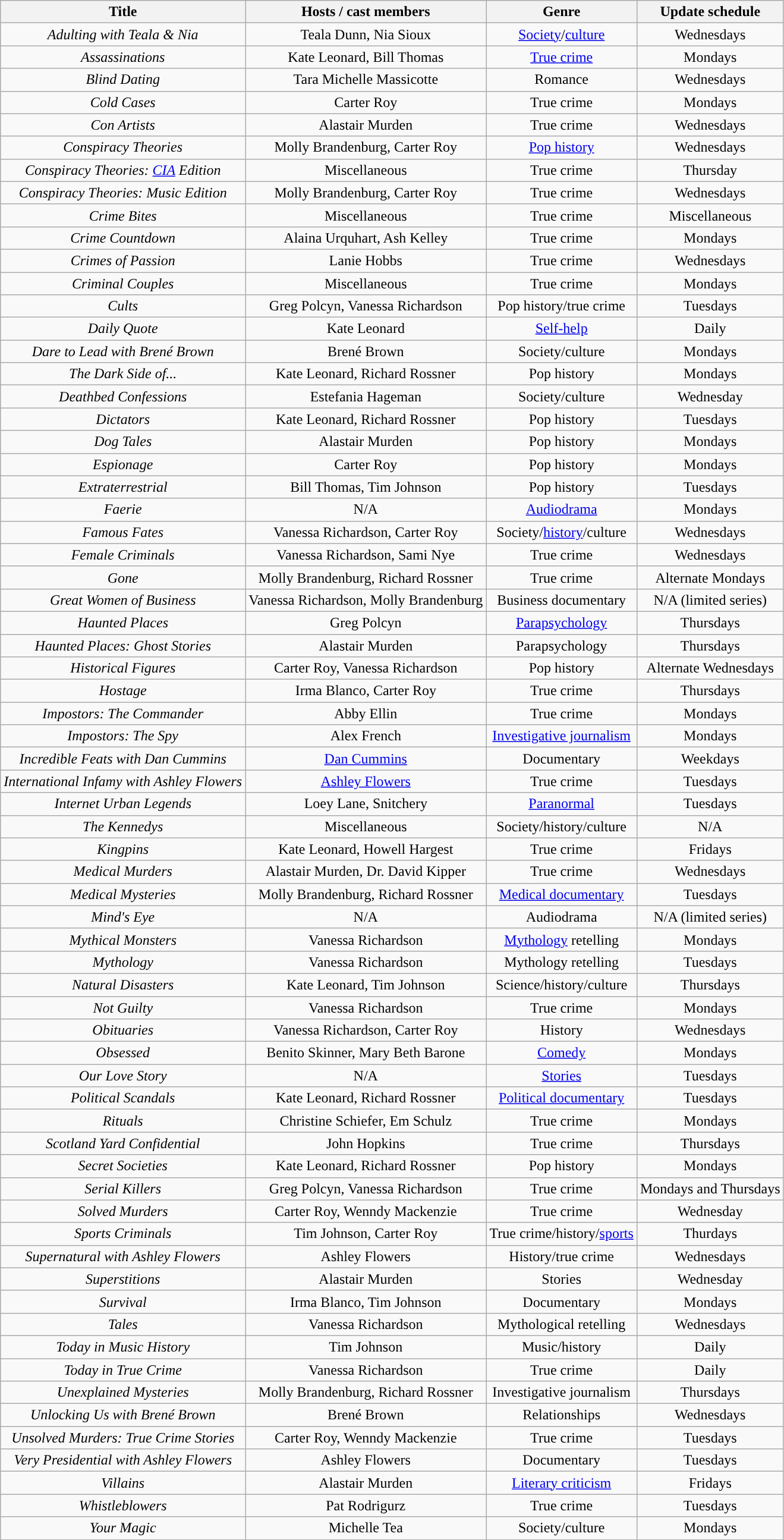<table class="wikitable sortable">
<tr>
<th>Title</th>
<th>Hosts / cast members</th>
<th>Genre</th>
<th>Update schedule</th>
</tr>
<tr>
<td style="text-align:center;"><em>Adulting with Teala & Nia</em></td>
<td style="text-align:center;">Teala Dunn, Nia Sioux</td>
<td style="text-align:center;"><a href='#'>Society</a>/<a href='#'>culture</a></td>
<td style="text-align:center;">Wednesdays</td>
</tr>
<tr>
<td style="text-align:center;"><em>Assassinations</em></td>
<td style="text-align:center;">Kate Leonard, Bill Thomas</td>
<td style="text-align:center;"><a href='#'>True crime</a></td>
<td style="text-align:center;">Mondays</td>
</tr>
<tr>
<td style="text-align:center;"><em>Blind Dating</em></td>
<td style="text-align:center;">Tara Michelle Massicotte</td>
<td style="text-align:center;">Romance</td>
<td style="text-align:center;">Wednesdays</td>
</tr>
<tr>
<td style="text-align:center;"><em>Cold Cases</em></td>
<td style="text-align:center;">Carter Roy</td>
<td style="text-align:center;">True crime</td>
<td style="text-align:center;">Mondays</td>
</tr>
<tr>
<td style="text-align:center;"><em>Con Artists</em></td>
<td style="text-align:center;">Alastair Murden</td>
<td style="text-align:center;">True crime</td>
<td style="text-align:center;">Wednesdays</td>
</tr>
<tr>
<td style="text-align:center;"><em>Conspiracy Theories</em></td>
<td style="text-align:center;">Molly Brandenburg, Carter Roy</td>
<td style="text-align:center;"><a href='#'>Pop history</a></td>
<td style="text-align:center;">Wednesdays</td>
</tr>
<tr>
<td style="text-align:center;"><em>Conspiracy Theories: <a href='#'>CIA</a> Edition</em></td>
<td style="text-align:center;">Miscellaneous</td>
<td style="text-align:center;">True crime</td>
<td style="text-align:center;">Thursday</td>
</tr>
<tr>
<td style="text-align:center;"><em>Conspiracy Theories: Music Edition</em></td>
<td style="text-align:center;">Molly Brandenburg, Carter Roy</td>
<td style="text-align:center;">True crime</td>
<td style="text-align:center;">Wednesdays</td>
</tr>
<tr>
<td style="text-align:center;"><em>Crime Bites</em></td>
<td style="text-align:center;">Miscellaneous</td>
<td style="text-align:center;">True crime</td>
<td style="text-align:center;">Miscellaneous</td>
</tr>
<tr>
<td style="text-align:center;"><em>Crime Countdown</em></td>
<td style="text-align:center;">Alaina Urquhart, Ash Kelley</td>
<td style="text-align:center;">True crime</td>
<td style="text-align:center;">Mondays</td>
</tr>
<tr>
<td style="text-align:center;"><em>Crimes of Passion</em></td>
<td style="text-align:center;">Lanie Hobbs</td>
<td style="text-align:center;">True crime</td>
<td style="text-align:center;">Wednesdays</td>
</tr>
<tr>
<td style="text-align:center;"><em>Criminal Couples</em></td>
<td style="text-align:center;">Miscellaneous</td>
<td style="text-align:center;">True crime</td>
<td style="text-align:center;">Mondays</td>
</tr>
<tr>
<td style="text-align:center;"><em>Cults</em></td>
<td style="text-align:center;">Greg Polcyn, Vanessa Richardson</td>
<td style="text-align:center;">Pop history/true crime</td>
<td style="text-align:center;">Tuesdays</td>
</tr>
<tr>
<td style="text-align:center;"><em>Daily Quote</em></td>
<td style="text-align:center;">Kate Leonard</td>
<td style="text-align:center;"><a href='#'>Self-help</a></td>
<td style="text-align:center;">Daily</td>
</tr>
<tr>
<td style="text-align:center;"><em>Dare to Lead with Brené Brown</em></td>
<td style="text-align:center;">Brené Brown</td>
<td style="text-align:center;">Society/culture</td>
<td style="text-align:center;">Mondays</td>
</tr>
<tr>
<td style="text-align:center;"><em>The Dark Side of...</em></td>
<td style="text-align:center;">Kate Leonard, Richard Rossner</td>
<td style="text-align:center;">Pop history</td>
<td style="text-align:center;">Mondays</td>
</tr>
<tr>
<td style="text-align:center;"><em>Deathbed Confessions</em></td>
<td style="text-align:center;">Estefania Hageman</td>
<td style="text-align:center;">Society/culture</td>
<td style="text-align:center;">Wednesday</td>
</tr>
<tr>
<td style="text-align:center;"><em>Dictators</em></td>
<td style="text-align:center;">Kate Leonard, Richard Rossner</td>
<td style="text-align:center;">Pop history</td>
<td style="text-align:center;">Tuesdays</td>
</tr>
<tr>
<td style="text-align:center;"><em>Dog Tales</em></td>
<td style="text-align:center;">Alastair Murden</td>
<td style="text-align:center;">Pop history</td>
<td style="text-align:center;">Mondays</td>
</tr>
<tr>
<td style="text-align:center;"><em>Espionage</em></td>
<td style="text-align:center;">Carter Roy</td>
<td style="text-align:center;">Pop history</td>
<td style="text-align:center;">Mondays</td>
</tr>
<tr>
<td style="text-align:center;"><em>Extraterrestrial</em></td>
<td style="text-align:center;">Bill Thomas, Tim Johnson</td>
<td style="text-align:center;">Pop history</td>
<td style="text-align:center;">Tuesdays</td>
</tr>
<tr>
<td style="text-align:center;"><em>Faerie</em></td>
<td style="text-align:center;">N/A</td>
<td style="text-align:center;"><a href='#'>Audiodrama</a></td>
<td style="text-align:center;">Mondays</td>
</tr>
<tr>
<td style="text-align:center;"><em>Famous Fates</em></td>
<td style="text-align:center;">Vanessa Richardson, Carter Roy</td>
<td style="text-align:center;">Society/<a href='#'>history</a>/culture</td>
<td style="text-align:center;">Wednesdays</td>
</tr>
<tr>
<td style="text-align:center;"><em>Female Criminals</em></td>
<td style="text-align:center;">Vanessa Richardson, Sami Nye</td>
<td style="text-align:center;">True crime</td>
<td style="text-align:center;">Wednesdays</td>
</tr>
<tr>
<td style="text-align:center;"><em>Gone</em></td>
<td style="text-align:center;">Molly Brandenburg, Richard Rossner</td>
<td style="text-align:center;">True crime</td>
<td style="text-align:center;">Alternate Mondays</td>
</tr>
<tr>
<td style="text-align:center;"><em>Great Women of Business</em></td>
<td style="text-align:center;">Vanessa Richardson, Molly Brandenburg</td>
<td style="text-align:center;">Business documentary</td>
<td style="text-align:center;">N/A (limited series)</td>
</tr>
<tr>
<td style="text-align:center;"><em>Haunted Places</em></td>
<td style="text-align:center;">Greg Polcyn</td>
<td style="text-align:center;"><a href='#'>Parapsychology</a></td>
<td style="text-align:center;">Thursdays</td>
</tr>
<tr>
<td style="text-align:center;"><em>Haunted Places: Ghost Stories</em></td>
<td style="text-align:center;">Alastair Murden</td>
<td style="text-align:center;">Parapsychology</td>
<td style="text-align:center;">Thursdays</td>
</tr>
<tr>
<td style="text-align:center;"><em>Historical Figures</em></td>
<td style="text-align:center;">Carter Roy, Vanessa Richardson</td>
<td style="text-align:center;">Pop history</td>
<td style="text-align:center;">Alternate Wednesdays</td>
</tr>
<tr>
<td style="text-align:center;"><em>Hostage</em></td>
<td style="text-align:center;">Irma Blanco, Carter Roy</td>
<td style="text-align:center;">True crime</td>
<td style="text-align:center;">Thursdays</td>
</tr>
<tr>
<td style="text-align:center;"><em>Impostors: The Commander</em></td>
<td style="text-align:center;">Abby Ellin</td>
<td style="text-align:center;">True crime</td>
<td style="text-align:center;">Mondays</td>
</tr>
<tr>
<td style="text-align:center;"><em>Impostors: The Spy</em></td>
<td style="text-align:center;">Alex French</td>
<td style="text-align:center;"><a href='#'>Investigative journalism</a></td>
<td style="text-align:center;">Mondays</td>
</tr>
<tr>
<td style="text-align:center;"><em>Incredible Feats with Dan Cummins</em></td>
<td style="text-align:center;"><a href='#'>Dan Cummins</a></td>
<td style="text-align:center;">Documentary</td>
<td style="text-align:center;">Weekdays</td>
</tr>
<tr>
<td style="text-align:center;"><em>International Infamy with Ashley Flowers</em></td>
<td style="text-align:center;"><a href='#'>Ashley Flowers</a></td>
<td style="text-align:center;">True crime</td>
<td style="text-align:center;">Tuesdays</td>
</tr>
<tr>
<td style="text-align:center;"><em>Internet Urban Legends</em></td>
<td style="text-align:center;">Loey Lane, Snitchery</td>
<td style="text-align:center;"><a href='#'>Paranormal</a></td>
<td style="text-align:center;">Tuesdays</td>
</tr>
<tr>
<td style="text-align:center;"><em>The Kennedys</em></td>
<td style="text-align:center;">Miscellaneous</td>
<td style="text-align:center;">Society/history/culture</td>
<td style="text-align:center;">N/A</td>
</tr>
<tr>
<td style="text-align:center;"><em>Kingpins</em></td>
<td style="text-align:center;">Kate Leonard, Howell Hargest</td>
<td style="text-align:center;">True crime</td>
<td style="text-align:center;">Fridays</td>
</tr>
<tr>
<td style="text-align:center;"><em>Medical Murders</em></td>
<td style="text-align:center;">Alastair Murden, Dr. David Kipper</td>
<td style="text-align:center;">True crime</td>
<td style="text-align:center;">Wednesdays</td>
</tr>
<tr>
<td style="text-align:center;"><em>Medical Mysteries</em></td>
<td style="text-align:center;">Molly Brandenburg, Richard Rossner</td>
<td style="text-align:center;"><a href='#'>Medical documentary</a></td>
<td style="text-align:center;">Tuesdays</td>
</tr>
<tr>
<td style="text-align:center;"><em>Mind's Eye</em></td>
<td style="text-align:center;">N/A</td>
<td style="text-align:center;">Audiodrama</td>
<td style="text-align:center;">N/A (limited series)</td>
</tr>
<tr>
<td style="text-align:center;"><em>Mythical Monsters</em></td>
<td style="text-align:center;">Vanessa Richardson</td>
<td style="text-align:center;"><a href='#'>Mythology</a> retelling</td>
<td style="text-align:center;">Mondays</td>
</tr>
<tr>
<td style="text-align:center;"><em>Mythology</em></td>
<td style="text-align:center;">Vanessa Richardson</td>
<td style="text-align:center;">Mythology retelling</td>
<td style="text-align:center;">Tuesdays</td>
</tr>
<tr>
<td style="text-align:center;"><em>Natural Disasters</em></td>
<td style="text-align:center;">Kate Leonard, Tim Johnson</td>
<td style="text-align:center;">Science/history/culture</td>
<td style="text-align:center;">Thursdays</td>
</tr>
<tr>
<td style="text-align:center;"><em>Not Guilty</em></td>
<td style="text-align:center;">Vanessa Richardson</td>
<td style="text-align:center;">True crime</td>
<td style="text-align:center;">Mondays</td>
</tr>
<tr>
<td style="text-align:center;"><em>Obituaries</em></td>
<td style="text-align:center;">Vanessa Richardson, Carter Roy</td>
<td style="text-align:center;">History</td>
<td style="text-align:center;">Wednesdays</td>
</tr>
<tr>
<td style="text-align:center;"><em>Obsessed</em></td>
<td style="text-align:center;">Benito Skinner, Mary Beth Barone</td>
<td style="text-align:center;"><a href='#'>Comedy</a></td>
<td style="text-align:center;">Mondays</td>
</tr>
<tr>
<td style="text-align:center;"><em>Our Love Story</em></td>
<td style="text-align:center;">N/A</td>
<td style="text-align:center;"><a href='#'>Stories</a></td>
<td style="text-align:center;">Tuesdays</td>
</tr>
<tr>
<td style="text-align:center;"><em>Political Scandals</em></td>
<td style="text-align:center;">Kate Leonard, Richard Rossner</td>
<td style="text-align:center;"><a href='#'>Political documentary</a></td>
<td style="text-align:center;">Tuesdays</td>
</tr>
<tr>
<td style="text-align:center;"><em>Rituals</em></td>
<td style="text-align:center;">Christine Schiefer, Em Schulz</td>
<td style="text-align:center;">True crime</td>
<td style="text-align:center;">Mondays</td>
</tr>
<tr>
<td style="text-align:center;"><em>Scotland Yard Confidential</em></td>
<td style="text-align:center;">John Hopkins</td>
<td style="text-align:center;">True crime</td>
<td style="text-align:center;">Thursdays</td>
</tr>
<tr>
<td style="text-align:center;"><em>Secret Societies</em></td>
<td style="text-align:center;">Kate Leonard, Richard Rossner</td>
<td style="text-align:center;">Pop history</td>
<td style="text-align:center;">Mondays</td>
</tr>
<tr>
<td style="text-align:center;"><em>Serial Killers</em></td>
<td style="text-align:center;">Greg Polcyn, Vanessa Richardson</td>
<td style="text-align:center;">True crime</td>
<td style="text-align:center;">Mondays and Thursdays</td>
</tr>
<tr>
<td style="text-align:center;"><em>Solved Murders</em></td>
<td style="text-align:center;">Carter Roy, Wenndy Mackenzie</td>
<td style="text-align:center;">True crime</td>
<td style="text-align:center;">Wednesday</td>
</tr>
<tr>
<td style="text-align:center;"><em>Sports Criminals</em></td>
<td style="text-align:center;">Tim Johnson, Carter Roy</td>
<td style="text-align:center;">True crime/history/<a href='#'>sports</a></td>
<td style="text-align:center;">Thurdays</td>
</tr>
<tr>
<td style="text-align:center;"><em>Supernatural with Ashley Flowers</em></td>
<td style="text-align:center;">Ashley Flowers</td>
<td style="text-align:center;">History/true crime</td>
<td style="text-align:center;">Wednesdays</td>
</tr>
<tr>
<td style="text-align:center;"><em>Superstitions</em></td>
<td style="text-align:center;">Alastair Murden</td>
<td style="text-align:center;">Stories</td>
<td style="text-align:center;">Wednesday</td>
</tr>
<tr>
<td style="text-align:center;"><em>Survival</em></td>
<td style="text-align:center;">Irma Blanco, Tim Johnson</td>
<td style="text-align:center;">Documentary</td>
<td style="text-align:center;">Mondays</td>
</tr>
<tr>
<td style="text-align:center;"><em>Tales</em></td>
<td style="text-align:center;">Vanessa Richardson</td>
<td style="text-align:center;">Mythological retelling</td>
<td style="text-align:center;">Wednesdays</td>
</tr>
<tr>
<td style="text-align:center;"><em>Today in Music History</em></td>
<td style="text-align:center;">Tim Johnson</td>
<td style="text-align:center;">Music/history</td>
<td style="text-align:center;">Daily</td>
</tr>
<tr>
<td style="text-align:center;"><em>Today in True Crime</em></td>
<td style="text-align:center;">Vanessa Richardson</td>
<td style="text-align:center;">True crime</td>
<td style="text-align:center;">Daily</td>
</tr>
<tr>
<td style="text-align:center;"><em>Unexplained Mysteries</em></td>
<td style="text-align:center;">Molly Brandenburg, Richard Rossner</td>
<td style="text-align:center;">Investigative journalism</td>
<td style="text-align:center;">Thursdays</td>
</tr>
<tr>
<td style="text-align:center;"><em>Unlocking Us with Brené Brown</em></td>
<td style="text-align:center;">Brené Brown</td>
<td style="text-align:center;">Relationships</td>
<td style="text-align:center;">Wednesdays</td>
</tr>
<tr>
<td style="text-align:center;"><em>Unsolved Murders: True Crime Stories</em></td>
<td style="text-align:center;">Carter Roy, Wenndy Mackenzie</td>
<td style="text-align:center;">True crime</td>
<td style="text-align:center;">Tuesdays</td>
</tr>
<tr>
<td style="text-align:center;"><em>Very Presidential with Ashley Flowers</em></td>
<td style="text-align:center;">Ashley Flowers</td>
<td style="text-align:center;">Documentary</td>
<td style="text-align:center;">Tuesdays</td>
</tr>
<tr>
<td style="text-align:center;"><em>Villains</em></td>
<td style="text-align:center;">Alastair Murden</td>
<td style="text-align:center;"><a href='#'>Literary criticism</a></td>
<td style="text-align:center;">Fridays</td>
</tr>
<tr>
<td style="text-align:center;"><em>Whistleblowers</em></td>
<td style="text-align:center;">Pat Rodrigurz</td>
<td style="text-align:center;">True crime</td>
<td style="text-align:center;">Tuesdays</td>
</tr>
<tr>
<td style="text-align:center;"><em>Your Magic</em></td>
<td style="text-align:center;">Michelle Tea</td>
<td style="text-align:center;">Society/culture</td>
<td style="text-align:center;">Mondays</td>
</tr>
</table>
